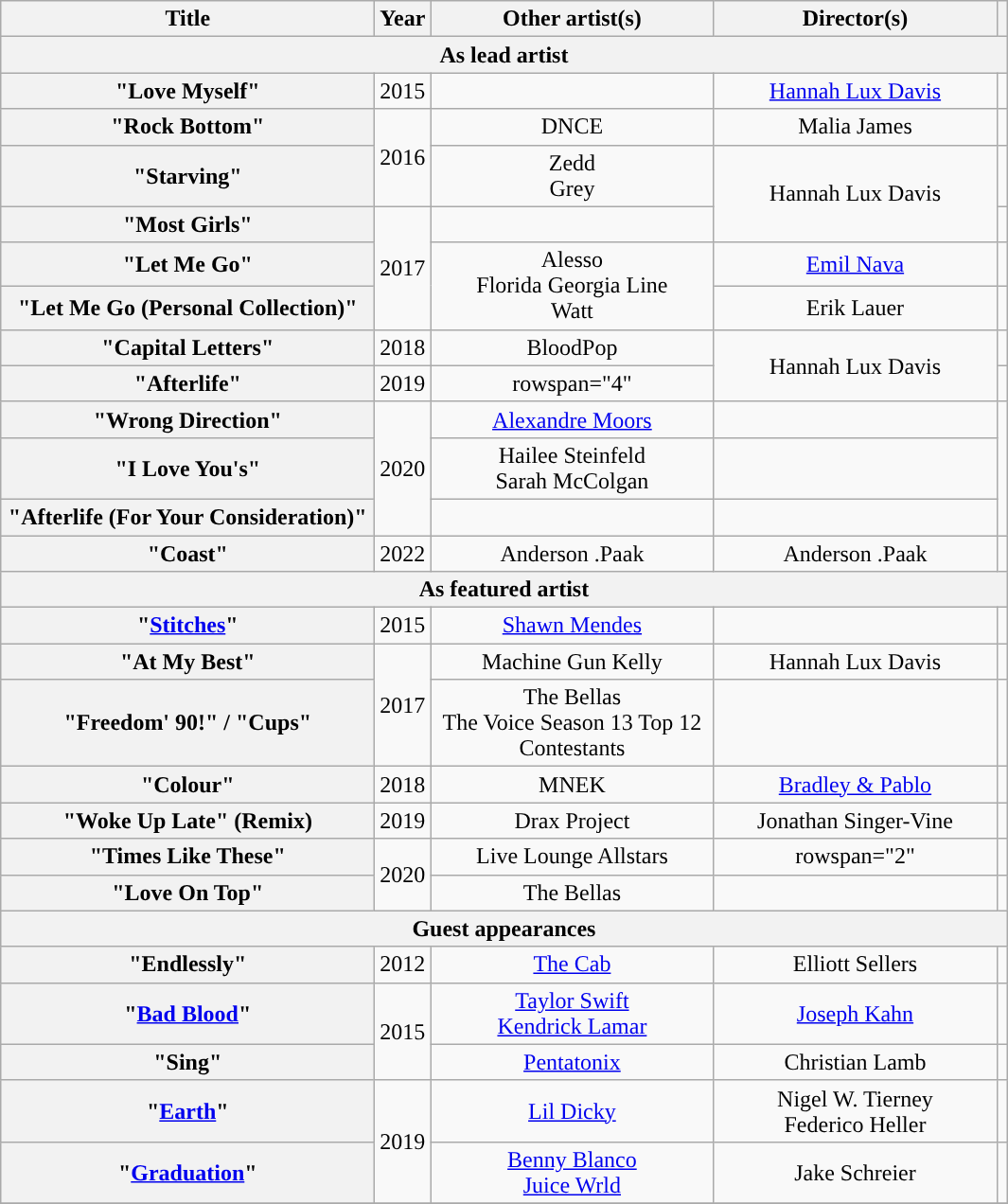<table class="wikitable plainrowheaders" style="text-align:center;">
<tr>
<th scope="col" style="width:16em;">Title</th>
<th scope="col">Year</th>
<th scope="col" style="width:12em;">Other artist(s)</th>
<th scope="col" style="width:12em;">Director(s)</th>
<th scope="col"></th>
</tr>
<tr>
<th scope="col" colspan="5">As lead artist</th>
</tr>
<tr>
<th scope="row">"Love Myself"</th>
<td>2015</td>
<td></td>
<td><a href='#'>Hannah Lux Davis</a></td>
<td></td>
</tr>
<tr>
<th scope="row">"Rock Bottom"</th>
<td rowspan="2">2016</td>
<td>DNCE</td>
<td>Malia James</td>
<td></td>
</tr>
<tr>
<th scope="row">"Starving"</th>
<td>Zedd<br>Grey</td>
<td rowspan="2">Hannah Lux Davis</td>
<td></td>
</tr>
<tr>
<th scope="row">"Most Girls"</th>
<td rowspan="3">2017</td>
<td></td>
<td></td>
</tr>
<tr>
<th scope="row">"Let Me Go"</th>
<td rowspan="2">Alesso<br>Florida Georgia Line<br>Watt</td>
<td><a href='#'>Emil Nava</a></td>
<td></td>
</tr>
<tr>
<th scope="row">"Let Me Go (Personal Collection)"</th>
<td>Erik Lauer</td>
<td></td>
</tr>
<tr>
<th scope="row">"Capital Letters"</th>
<td>2018</td>
<td>BloodPop</td>
<td rowspan="2">Hannah Lux Davis</td>
<td></td>
</tr>
<tr>
<th scope="row">"Afterlife"</th>
<td>2019</td>
<td>rowspan="4" </td>
<td></td>
</tr>
<tr>
<th scope="row">"Wrong Direction"</th>
<td rowspan="3">2020</td>
<td><a href='#'>Alexandre Moors</a></td>
<td></td>
</tr>
<tr>
<th scope="row">"I Love You's"</th>
<td>Hailee Steinfeld<br>Sarah McColgan</td>
<td></td>
</tr>
<tr>
<th scope="row">"Afterlife (For Your Consideration)"</th>
<td></td>
<td></td>
</tr>
<tr>
<th scope="row">"Coast"</th>
<td>2022</td>
<td>Anderson .Paak</td>
<td>Anderson .Paak</td>
<td></td>
</tr>
<tr>
<th scope="col" colspan="5">As featured artist</th>
</tr>
<tr>
<th scope="row">"<a href='#'>Stitches</a>"</th>
<td>2015</td>
<td><a href='#'>Shawn Mendes</a></td>
<td></td>
<td></td>
</tr>
<tr>
<th scope="row">"At My Best"</th>
<td rowspan="2">2017</td>
<td>Machine Gun Kelly</td>
<td>Hannah Lux Davis</td>
<td></td>
</tr>
<tr>
<th scope="row">"Freedom' 90!" / "Cups"</th>
<td>The Bellas <br> The Voice Season 13 Top 12 Contestants</td>
<td></td>
<td></td>
</tr>
<tr>
<th scope="row">"Colour"</th>
<td>2018</td>
<td>MNEK</td>
<td><a href='#'>Bradley & Pablo</a></td>
<td></td>
</tr>
<tr>
<th scope="row">"Woke Up Late" (Remix)</th>
<td>2019</td>
<td>Drax Project</td>
<td>Jonathan Singer-Vine</td>
<td></td>
</tr>
<tr>
<th scope="row">"Times Like These"</th>
<td rowspan="2">2020</td>
<td>Live Lounge Allstars</td>
<td>rowspan="2" </td>
<td></td>
</tr>
<tr>
<th scope="row">"Love On Top"</th>
<td>The Bellas</td>
<td></td>
</tr>
<tr>
<th scope="col" colspan="5">Guest appearances</th>
</tr>
<tr>
<th scope="row">"Endlessly"</th>
<td>2012</td>
<td><a href='#'>The Cab</a></td>
<td>Elliott Sellers</td>
<td></td>
</tr>
<tr>
<th scope="row">"<a href='#'>Bad Blood</a>"</th>
<td rowspan="2">2015</td>
<td><a href='#'>Taylor Swift</a> <br> <a href='#'>Kendrick Lamar</a></td>
<td><a href='#'>Joseph Kahn</a></td>
<td></td>
</tr>
<tr>
<th scope="row">"Sing"</th>
<td><a href='#'>Pentatonix</a></td>
<td>Christian Lamb</td>
<td></td>
</tr>
<tr>
<th scope="row">"<a href='#'>Earth</a>"</th>
<td rowspan="2">2019</td>
<td><a href='#'>Lil Dicky</a></td>
<td>Nigel W. Tierney <br> Federico Heller</td>
<td></td>
</tr>
<tr>
<th scope="row">"<a href='#'>Graduation</a>"</th>
<td><a href='#'>Benny Blanco</a> <br> <a href='#'>Juice Wrld</a></td>
<td>Jake Schreier</td>
<td></td>
</tr>
<tr>
</tr>
</table>
